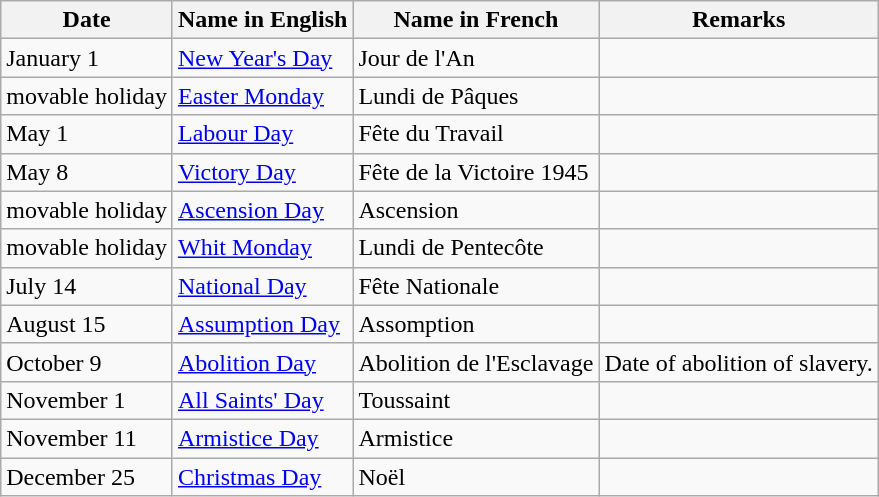<table class="wikitable">
<tr>
<th>Date</th>
<th>Name in English</th>
<th>Name in French</th>
<th>Remarks</th>
</tr>
<tr>
<td>January 1</td>
<td><a href='#'>New Year's Day</a></td>
<td>Jour de l'An</td>
<td></td>
</tr>
<tr>
<td>movable holiday</td>
<td><a href='#'>Easter Monday</a></td>
<td>Lundi de Pâques</td>
<td></td>
</tr>
<tr>
<td>May 1</td>
<td><a href='#'>Labour Day</a></td>
<td>Fête du Travail</td>
<td></td>
</tr>
<tr>
<td>May 8</td>
<td><a href='#'>Victory Day</a></td>
<td>Fête de la Victoire 1945</td>
<td></td>
</tr>
<tr>
<td>movable holiday</td>
<td><a href='#'>Ascension Day</a></td>
<td>Ascension</td>
<td></td>
</tr>
<tr>
<td>movable holiday</td>
<td><a href='#'>Whit Monday</a></td>
<td>Lundi de Pentecôte</td>
<td></td>
</tr>
<tr>
<td>July 14</td>
<td><a href='#'>National Day</a></td>
<td>Fête Nationale</td>
<td></td>
</tr>
<tr>
<td>August 15</td>
<td><a href='#'>Assumption Day</a></td>
<td>Assomption</td>
<td></td>
</tr>
<tr>
<td>October 9</td>
<td><a href='#'>Abolition Day</a></td>
<td>Abolition de l'Esclavage</td>
<td>Date of abolition of slavery.</td>
</tr>
<tr>
<td>November 1</td>
<td><a href='#'>All Saints' Day</a></td>
<td>Toussaint</td>
<td></td>
</tr>
<tr>
<td>November 11</td>
<td><a href='#'>Armistice Day</a></td>
<td>Armistice</td>
<td></td>
</tr>
<tr>
<td>December 25</td>
<td><a href='#'>Christmas Day</a></td>
<td>Noël</td>
<td></td>
</tr>
</table>
